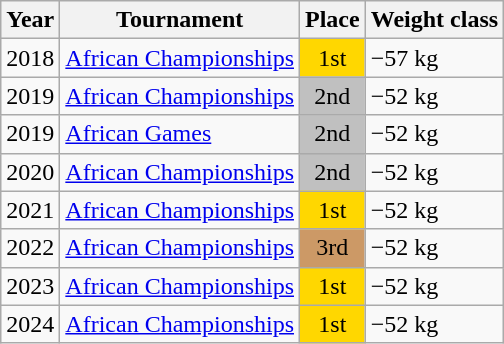<table class=wikitable>
<tr>
<th>Year</th>
<th>Tournament</th>
<th>Place</th>
<th>Weight class</th>
</tr>
<tr>
<td>2018</td>
<td><a href='#'>African Championships</a></td>
<td bgcolor="gold" align="center">1st</td>
<td>−57 kg</td>
</tr>
<tr>
<td>2019</td>
<td><a href='#'>African Championships</a></td>
<td bgcolor="silver" align="center">2nd</td>
<td>−52 kg</td>
</tr>
<tr>
<td>2019</td>
<td><a href='#'>African Games</a></td>
<td bgcolor="silver" align="center">2nd</td>
<td>−52 kg</td>
</tr>
<tr>
<td>2020</td>
<td><a href='#'>African Championships</a></td>
<td bgcolor="silver" align="center">2nd</td>
<td>−52 kg</td>
</tr>
<tr>
<td>2021</td>
<td><a href='#'>African Championships</a></td>
<td bgcolor="gold" align="center">1st</td>
<td>−52 kg</td>
</tr>
<tr>
<td>2022</td>
<td><a href='#'>African Championships</a></td>
<td bgcolor="cc9966" align="center">3rd</td>
<td>−52 kg</td>
</tr>
<tr>
<td>2023</td>
<td><a href='#'>African Championships</a></td>
<td bgcolor="gold" align="center">1st</td>
<td>−52 kg</td>
</tr>
<tr>
<td>2024</td>
<td><a href='#'>African Championships</a></td>
<td bgcolor="gold" align="center">1st</td>
<td>−52 kg</td>
</tr>
</table>
